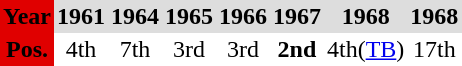<table class="toccolours" border="0" cellpadding="2" cellspacing="0" align="left" style="margin:0.5em;">
<tr>
<th align=center style="background-color: #E00000;"><span>Year</span></th>
<th align=center style="background-color: #ddd;">1961</th>
<th align=center style="background-color: #ddd;">1964</th>
<th align=center style="background-color: #ddd;">1965</th>
<th align=center style="background-color: #ddd;">1966</th>
<th align=center style="background-color: #ddd;">1967</th>
<th align=center style="background-color: #ddd;">1968</th>
<th align=center style="background-color: #ddd;">1968</th>
</tr>
<tr>
<th align="center" style="background-color: #E00000;"><span>Pos.</span></th>
<td align="center">4th</td>
<td align="center">7th</td>
<td align="center">3rd</td>
<td align="center">3rd</td>
<td align="center"><strong>2nd</strong></td>
<td align="center">4th(<a href='#'>TB</a>)</td>
<td align="center">17th</td>
</tr>
</table>
